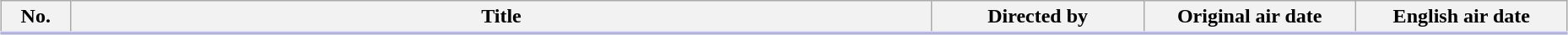<table class="wikitable" style="width:98%; margin:auto; background:#FFF;">
<tr style="border-bottom: 3px solid #CCF;">
<th style="width:3em;">No.</th>
<th>Title</th>
<th style="width:10em;">Directed by</th>
<th style="width:10em;">Original air date</th>
<th style="width:10em;">English air date</th>
</tr>
<tr>
</tr>
</table>
